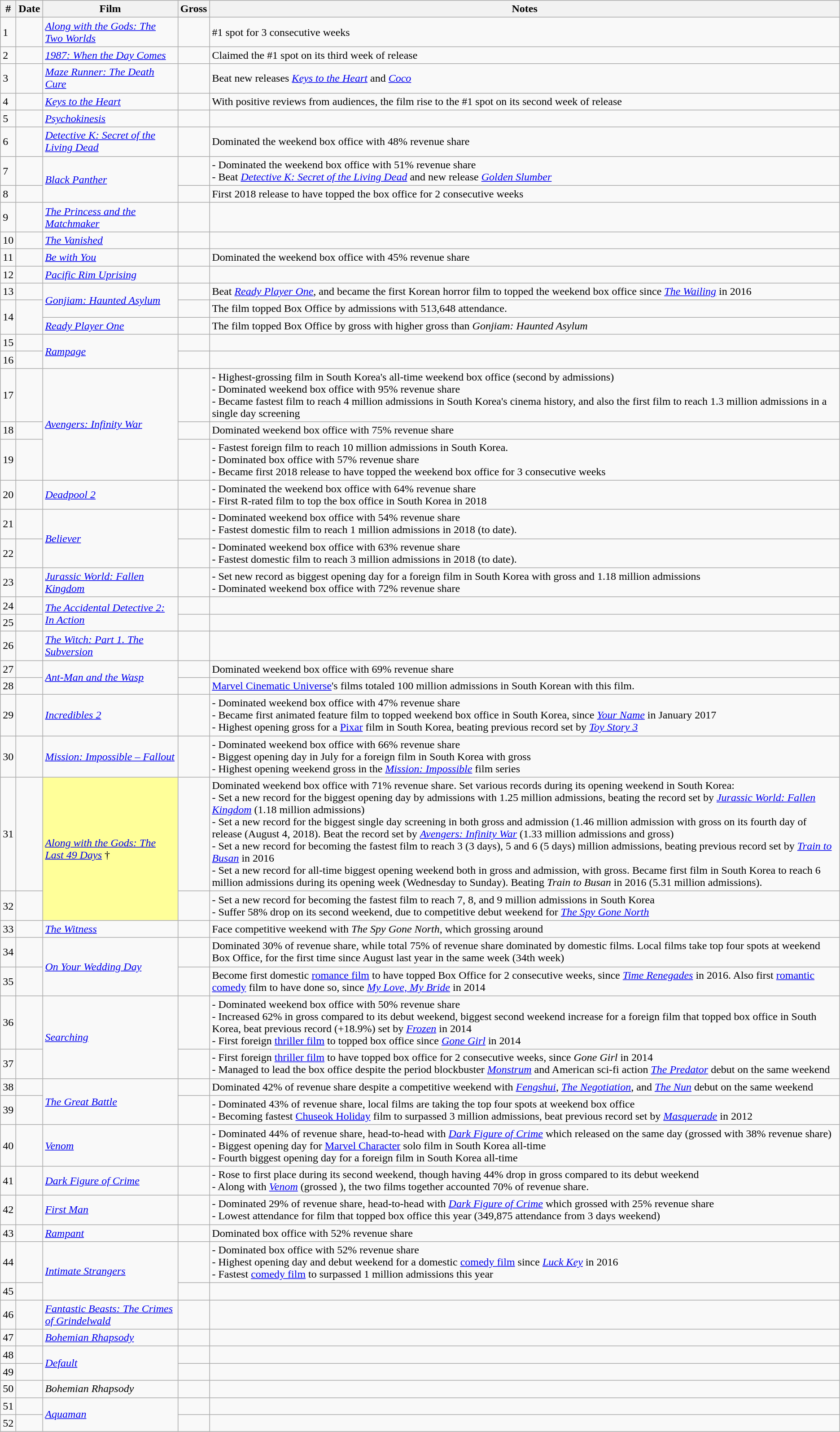<table class="wikitable sortable">
<tr>
<th>#</th>
<th>Date</th>
<th>Film</th>
<th>Gross</th>
<th>Notes</th>
</tr>
<tr>
<td>1</td>
<td></td>
<td><em><a href='#'>Along with the Gods: The Two Worlds</a></em></td>
<td></td>
<td>#1 spot for 3 consecutive weeks</td>
</tr>
<tr>
<td>2</td>
<td></td>
<td><em><a href='#'>1987: When the Day Comes</a></em></td>
<td></td>
<td>Claimed the #1 spot on its third week of release</td>
</tr>
<tr>
<td>3</td>
<td></td>
<td><em><a href='#'>Maze Runner: The Death Cure</a></em></td>
<td></td>
<td>Beat new releases <em><a href='#'>Keys to the Heart</a></em> and <em><a href='#'>Coco</a></em></td>
</tr>
<tr>
<td>4</td>
<td></td>
<td><em><a href='#'>Keys to the Heart</a></em></td>
<td></td>
<td>With positive reviews from audiences, the film rise to the #1 spot on its second week of release</td>
</tr>
<tr>
<td>5</td>
<td></td>
<td><em><a href='#'>Psychokinesis</a></em></td>
<td></td>
<td></td>
</tr>
<tr>
<td>6</td>
<td></td>
<td><em><a href='#'>Detective K: Secret of the Living Dead</a></em></td>
<td></td>
<td>Dominated the weekend box office with 48% revenue share</td>
</tr>
<tr>
<td>7</td>
<td></td>
<td rowspan="2"><em><a href='#'>Black Panther</a></em></td>
<td></td>
<td>- Dominated the weekend box office with 51% revenue share<br>- Beat <em><a href='#'>Detective K: Secret of the Living Dead</a></em> and new release <em><a href='#'>Golden Slumber</a></em></td>
</tr>
<tr>
<td>8</td>
<td></td>
<td></td>
<td>First 2018 release to have topped the box office for 2 consecutive weeks</td>
</tr>
<tr>
<td>9</td>
<td></td>
<td><em><a href='#'>The Princess and the Matchmaker</a></em></td>
<td></td>
<td></td>
</tr>
<tr>
<td>10</td>
<td></td>
<td><em><a href='#'>The Vanished</a></em></td>
<td></td>
<td></td>
</tr>
<tr>
<td>11</td>
<td></td>
<td><em><a href='#'>Be with You</a></em></td>
<td></td>
<td>Dominated the weekend box office with 45% revenue share</td>
</tr>
<tr>
<td>12</td>
<td></td>
<td><em><a href='#'>Pacific Rim Uprising</a></em></td>
<td></td>
<td></td>
</tr>
<tr>
<td>13</td>
<td></td>
<td rowspan="2"><em><a href='#'>Gonjiam: Haunted Asylum</a></em></td>
<td></td>
<td>Beat <em><a href='#'>Ready Player One</a></em>, and became the first Korean horror film to topped the weekend box office since <em><a href='#'>The Wailing</a></em> in 2016</td>
</tr>
<tr>
<td rowspan="2">14</td>
<td rowspan="2"></td>
<td></td>
<td>The film topped Box Office by admissions with 513,648 attendance.</td>
</tr>
<tr>
<td><em><a href='#'>Ready Player One</a></em></td>
<td></td>
<td>The film topped Box Office by gross with  higher gross than <em>Gonjiam: Haunted Asylum</em></td>
</tr>
<tr>
<td>15</td>
<td></td>
<td rowspan="2"><em><a href='#'>Rampage</a></em></td>
<td></td>
<td></td>
</tr>
<tr>
<td>16</td>
<td></td>
<td></td>
<td></td>
</tr>
<tr>
<td>17</td>
<td></td>
<td rowspan="3"><em><a href='#'>Avengers: Infinity War</a></em></td>
<td></td>
<td>- Highest-grossing film in South Korea's all-time weekend box office (second by admissions)<br>- Dominated weekend box office with 95% revenue share<br>- Became fastest film to reach 4 million admissions in South Korea's cinema history, and also the first film to reach 1.3 million admissions in a single day screening</td>
</tr>
<tr>
<td>18</td>
<td></td>
<td></td>
<td>Dominated weekend box office with 75% revenue share</td>
</tr>
<tr>
<td>19</td>
<td></td>
<td></td>
<td>- Fastest foreign film to reach 10 million admissions in South Korea.<br> - Dominated box office with 57% revenue share<br>- Became first 2018 release to have topped the weekend box office for 3 consecutive weeks</td>
</tr>
<tr>
<td>20</td>
<td></td>
<td><em><a href='#'>Deadpool 2</a></em></td>
<td></td>
<td>- Dominated the weekend box office with 64% revenue share<br>- First R-rated film to top the box office in South Korea in 2018</td>
</tr>
<tr>
<td>21</td>
<td></td>
<td rowspan="2"><em><a href='#'>Believer</a></em></td>
<td></td>
<td>- Dominated weekend box office with 54% revenue share<br>- Fastest domestic film to reach 1 million admissions in 2018 (to date).</td>
</tr>
<tr>
<td>22</td>
<td></td>
<td></td>
<td>- Dominated weekend box office with 63% revenue share<br>- Fastest domestic film to reach 3 million admissions in 2018 (to date).</td>
</tr>
<tr>
<td>23</td>
<td></td>
<td><em><a href='#'>Jurassic World: Fallen Kingdom</a></em></td>
<td></td>
<td>- Set new record as biggest opening day for a foreign film in South Korea with  gross and 1.18 million admissions<br>- Dominated weekend box office with 72% revenue share</td>
</tr>
<tr>
<td>24</td>
<td></td>
<td rowspan="2"><em><a href='#'>The Accidental Detective 2: In Action</a></em></td>
<td></td>
<td></td>
</tr>
<tr>
<td>25</td>
<td></td>
<td></td>
<td></td>
</tr>
<tr>
<td>26</td>
<td></td>
<td><em><a href='#'>The Witch: Part 1. The Subversion</a></em></td>
<td></td>
<td></td>
</tr>
<tr>
<td>27</td>
<td></td>
<td rowspan="2"><em><a href='#'>Ant-Man and the Wasp</a></em></td>
<td></td>
<td>Dominated weekend box office with 69% revenue share</td>
</tr>
<tr>
<td>28</td>
<td></td>
<td></td>
<td><a href='#'>Marvel Cinematic Universe</a>'s films totaled 100 million admissions in South Korean with this film.</td>
</tr>
<tr>
<td>29</td>
<td></td>
<td><em><a href='#'>Incredibles 2</a></em></td>
<td></td>
<td>- Dominated weekend box office with 47% revenue share<br>- Became first animated feature film to topped weekend box office in South Korea, since <em><a href='#'>Your Name</a></em> in January 2017<br>- Highest opening gross for a <a href='#'>Pixar</a> film in South Korea, beating previous record set by <em><a href='#'>Toy Story 3</a></em></td>
</tr>
<tr>
<td>30</td>
<td></td>
<td><em><a href='#'>Mission: Impossible – Fallout</a></em></td>
<td></td>
<td>- Dominated weekend box office with 66% revenue share<br>- Biggest opening day in July for a foreign film in South Korea with  gross<br>- Highest opening weekend gross in the <em><a href='#'>Mission: Impossible</a></em> film series</td>
</tr>
<tr>
<td>31</td>
<td></td>
<td rowspan="2" style="background-color:#FFFF99"><em><a href='#'>Along with the Gods: The Last 49 Days</a></em> †</td>
<td></td>
<td>Dominated weekend box office with 71% revenue share. Set various records during its opening weekend in South Korea:<br>- Set a new record for the biggest opening day by admissions with 1.25 million admissions, beating the record set by <em><a href='#'>Jurassic World: Fallen Kingdom</a></em> (1.18 million admissions)<br>
- Set a new record for the biggest single day screening in both gross and admission (1.46 million admission with  gross on its fourth day of release (August 4, 2018). Beat the record set by <em><a href='#'>Avengers: Infinity War</a></em> (1.33 million admissions and  gross)<br>
- Set a new record for becoming the fastest film to reach 3 (3 days), 5 and 6 (5 days) million admissions, beating previous record set by <em><a href='#'>Train to Busan</a></em> in 2016<br>
- Set a new record for all-time biggest opening weekend both in gross and admission, with  gross. 
Became first film in South Korea to reach 6 million admissions during its opening week (Wednesday to Sunday). Beating <em>Train to Busan</em> in 2016 (5.31 million admissions).</td>
</tr>
<tr>
<td>32</td>
<td></td>
<td></td>
<td>- Set a new record for becoming the fastest film to reach 7, 8, and 9 million admissions in South Korea<br>- Suffer 58% drop on its second weekend, due to competitive debut weekend for <em><a href='#'>The Spy Gone North</a></em></td>
</tr>
<tr>
<td>33</td>
<td></td>
<td><em><a href='#'>The Witness</a></em></td>
<td></td>
<td>Face competitive weekend with <em>The Spy Gone North</em>, which grossing around </td>
</tr>
<tr>
<td>34</td>
<td></td>
<td rowspan="2"><em><a href='#'>On Your Wedding Day</a></em></td>
<td></td>
<td>Dominated 30% of revenue share, while total 75% of revenue share dominated by domestic films. Local films take top four spots at weekend Box Office, for the first time since August last year in the same week (34th week)</td>
</tr>
<tr>
<td>35</td>
<td></td>
<td></td>
<td>Become first domestic <a href='#'>romance film</a> to have topped Box Office for 2 consecutive weeks, since <em><a href='#'>Time Renegades</a></em> in 2016. Also first <a href='#'>romantic comedy</a> film to have done so, since <em><a href='#'>My Love, My Bride</a></em> in 2014</td>
</tr>
<tr>
<td>36</td>
<td></td>
<td rowspan="2"><em><a href='#'>Searching</a></em></td>
<td></td>
<td>- Dominated weekend box office with 50% revenue share<br>- Increased 62% in gross compared to its debut weekend, biggest second weekend increase for a foreign film that topped box office in South Korea, beat previous record (+18.9%) set by <em><a href='#'>Frozen</a></em> in 2014<br> - First foreign <a href='#'>thriller film</a> to topped box office since <em><a href='#'>Gone Girl</a></em> in 2014</td>
</tr>
<tr>
<td>37</td>
<td></td>
<td></td>
<td>- First foreign <a href='#'>thriller film</a> to have topped box office for 2 consecutive weeks, since <em>Gone Girl</em> in 2014<br>- Managed to lead the box office despite the period blockbuster <em><a href='#'>Monstrum</a></em> and American sci-fi action <em><a href='#'>The Predator</a></em> debut on the same weekend</td>
</tr>
<tr>
<td>38</td>
<td></td>
<td rowspan="2"><em><a href='#'>The Great Battle</a></em></td>
<td></td>
<td>Dominated 42% of revenue share despite a competitive weekend with <em><a href='#'>Fengshui</a></em>, <em><a href='#'>The Negotiation</a></em>, and <em><a href='#'>The Nun</a></em> debut on the same weekend</td>
</tr>
<tr>
<td>39</td>
<td></td>
<td></td>
<td>- Dominated 43% of revenue share, local films are taking the top four spots at weekend box office<br>- Becoming fastest <a href='#'>Chuseok Holiday</a> film to surpassed 3 million admissions, beat previous record set by <em><a href='#'>Masquerade</a></em> in 2012</td>
</tr>
<tr>
<td>40</td>
<td></td>
<td><em><a href='#'>Venom</a></em></td>
<td></td>
<td>- Dominated 44% of revenue share, head-to-head with <em><a href='#'>Dark Figure of Crime</a></em> which released on the same day (grossed  with 38% revenue share)<br>- Biggest opening day for <a href='#'>Marvel Character</a> solo film in South Korea all-time<br>- Fourth biggest opening day for a foreign film in South Korea all-time</td>
</tr>
<tr>
<td>41</td>
<td></td>
<td><em><a href='#'>Dark Figure of Crime</a></em></td>
<td></td>
<td>- Rose to first place during its second weekend, though having 44% drop in gross compared to its debut weekend<br>- Along with <em><a href='#'>Venom</a></em> (grossed ), the two films together accounted 70% of revenue share.</td>
</tr>
<tr>
<td>42</td>
<td></td>
<td><em><a href='#'>First Man</a></em></td>
<td></td>
<td>- Dominated 29% of revenue share, head-to-head with <em><a href='#'>Dark Figure of Crime</a></em> which grossed  with 25% revenue share<br>- Lowest attendance for film that topped box office this year (349,875 attendance from 3 days weekend)</td>
</tr>
<tr>
<td>43</td>
<td></td>
<td><em><a href='#'>Rampant</a></em></td>
<td></td>
<td>Dominated box office with 52% revenue share</td>
</tr>
<tr>
<td>44</td>
<td></td>
<td rowspan="2"><em><a href='#'>Intimate Strangers</a></em></td>
<td></td>
<td>- Dominated box office with 52% revenue share<br>- Highest opening day and debut weekend for a domestic <a href='#'>comedy film</a> since <em><a href='#'>Luck Key</a></em> in 2016<br>- Fastest <a href='#'>comedy film</a> to surpassed 1 million admissions this year</td>
</tr>
<tr>
<td>45</td>
<td></td>
<td></td>
<td></td>
</tr>
<tr>
<td>46</td>
<td></td>
<td><em><a href='#'>Fantastic Beasts: The Crimes of Grindelwald</a></em></td>
<td></td>
<td></td>
</tr>
<tr>
<td>47</td>
<td></td>
<td><em><a href='#'>Bohemian Rhapsody</a></em></td>
<td></td>
<td></td>
</tr>
<tr>
<td>48</td>
<td></td>
<td rowspan="2"><em><a href='#'>Default</a></em></td>
<td></td>
<td></td>
</tr>
<tr>
<td>49</td>
<td></td>
<td></td>
<td></td>
</tr>
<tr>
<td>50</td>
<td></td>
<td><em>Bohemian Rhapsody</em></td>
<td></td>
<td></td>
</tr>
<tr>
<td>51</td>
<td></td>
<td rowspan="2"><em><a href='#'>Aquaman</a></em></td>
<td></td>
<td></td>
</tr>
<tr>
<td>52</td>
<td></td>
<td></td>
<td></td>
</tr>
</table>
